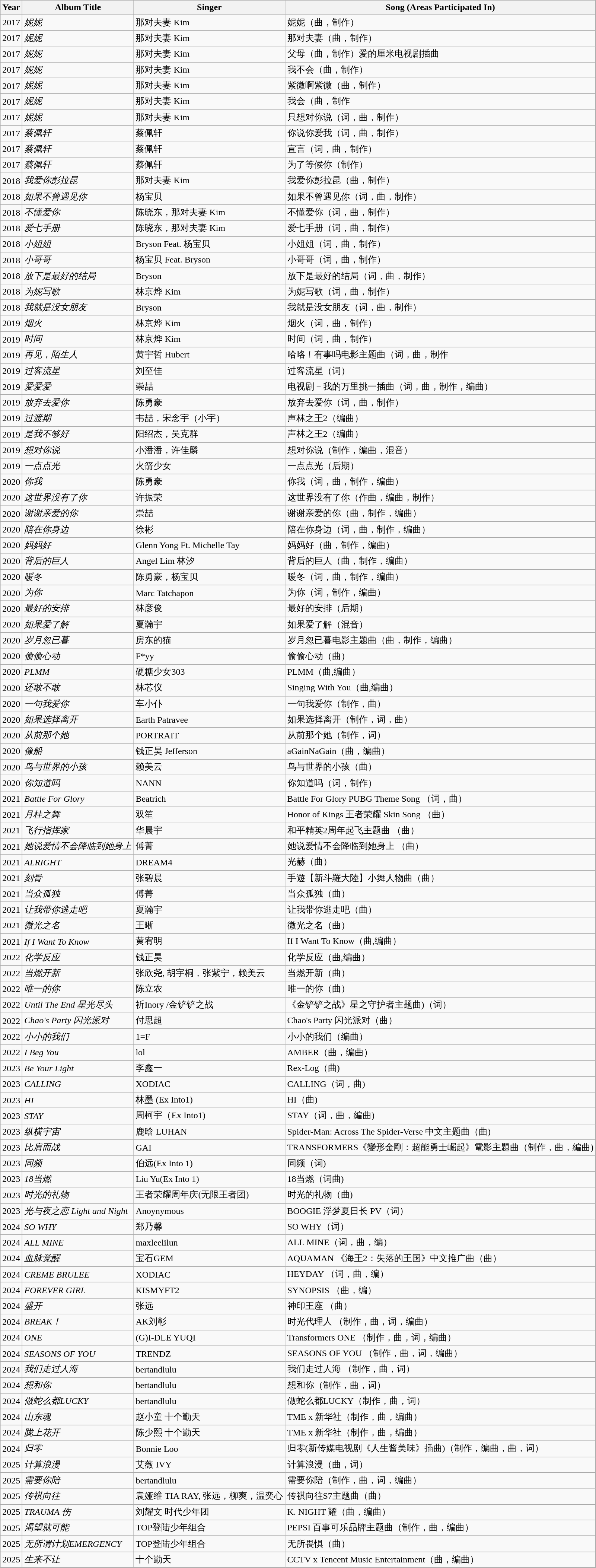<table class="wikitable">
<tr>
<th>Year</th>
<th>Album Title</th>
<th>Singer</th>
<th>Song (Areas Participated In)</th>
</tr>
<tr>
<td>2017</td>
<td><em>妮妮</em></td>
<td>那对夫妻 Kim</td>
<td>妮妮（曲，制作）</td>
</tr>
<tr>
<td>2017</td>
<td><em>妮妮</em></td>
<td>那对夫妻 Kim</td>
<td>那对夫妻（曲，制作）</td>
</tr>
<tr>
<td>2017</td>
<td><em>妮妮</em></td>
<td>那对夫妻 Kim</td>
<td>父母（曲，制作）爱的厘米电视剧插曲</td>
</tr>
<tr>
<td>2017</td>
<td><em>妮妮</em></td>
<td>那对夫妻 Kim</td>
<td>我不会（曲，制作）</td>
</tr>
<tr>
<td>2017</td>
<td><em>妮妮</em></td>
<td>那对夫妻 Kim</td>
<td>紫微啊紫微（曲，制作）</td>
</tr>
<tr>
<td>2017</td>
<td><em>妮妮</em></td>
<td>那对夫妻 Kim</td>
<td>我会（曲，制作</td>
</tr>
<tr>
<td>2017</td>
<td><em>妮妮</em></td>
<td>那对夫妻 Kim</td>
<td>只想对你说（词，曲，制作）</td>
</tr>
<tr>
<td>2017</td>
<td><em>蔡佩轩</em></td>
<td>蔡佩轩</td>
<td>你说你爱我（词，曲，制作）</td>
</tr>
<tr>
<td>2017</td>
<td><em>蔡佩轩</em></td>
<td>蔡佩轩</td>
<td>宣言（词，曲，制作）</td>
</tr>
<tr>
<td>2017</td>
<td><em>蔡佩轩</em></td>
<td>蔡佩轩</td>
<td>为了等候你（制作）</td>
</tr>
<tr>
<td>2018</td>
<td><em>我爱你彭拉昆</em></td>
<td>那对夫妻 Kim</td>
<td>我爱你彭拉昆（曲，制作）</td>
</tr>
<tr>
<td>2018</td>
<td><em>如果不曾遇见你</em></td>
<td>杨宝贝</td>
<td>如果不曾遇见你（词，曲，制作）</td>
</tr>
<tr>
<td>2018</td>
<td><em>不懂爱你</em></td>
<td>陈晓东，那对夫妻 Kim</td>
<td>不懂爱你（词，曲，制作）</td>
</tr>
<tr>
<td>2018</td>
<td><em>爱七手册</em></td>
<td>陈晓东，那对夫妻 Kim</td>
<td>爱七手册（词，曲，制作）</td>
</tr>
<tr>
<td>2018</td>
<td><em>小姐姐</em></td>
<td>Bryson Feat. 杨宝贝</td>
<td>小姐姐（词，曲，制作）</td>
</tr>
<tr>
<td>2018</td>
<td><em>小哥哥</em></td>
<td>杨宝贝 Feat. Bryson</td>
<td>小哥哥（词，曲，制作）</td>
</tr>
<tr>
<td>2018</td>
<td><em>放下是最好的结局</em></td>
<td>Bryson</td>
<td>放下是最好的结局（词，曲，制作）</td>
</tr>
<tr>
<td>2018</td>
<td><em>为妮写歌</em></td>
<td>林京烨 Kim</td>
<td>为妮写歌（词，曲，制作）</td>
</tr>
<tr>
<td>2018</td>
<td><em>我就是没女朋友</em></td>
<td>Bryson</td>
<td>我就是没女朋友（词，曲，制作）</td>
</tr>
<tr>
<td>2019</td>
<td><em>烟火</em></td>
<td>林京烨 Kim</td>
<td>烟火（词，曲，制作）</td>
</tr>
<tr>
<td>2019</td>
<td><em>时间</em></td>
<td>林京烨 Kim</td>
<td>时间（词，曲，制作）</td>
</tr>
<tr>
<td>2019</td>
<td><em>再见，陌生人</em></td>
<td>黄宇哲 Hubert</td>
<td>哈咯！有事吗电影主题曲（词，曲，制作</td>
</tr>
<tr>
<td>2019</td>
<td><em>过客流星</em></td>
<td>刘至佳</td>
<td>过客流星（词）</td>
</tr>
<tr>
<td>2019</td>
<td><em>爱爱爱</em></td>
<td>崇喆</td>
<td>电视剧－我的万里挑一插曲（词，曲，制作，编曲）</td>
</tr>
<tr>
<td>2019</td>
<td><em>放弃去爱你</em></td>
<td>陈勇豪</td>
<td>放弃去爱你（词，曲，制作）</td>
</tr>
<tr>
<td>2019</td>
<td><em>过渡期</em></td>
<td>韦喆，宋念宇（小宇）</td>
<td>声林之王2（编曲）</td>
</tr>
<tr>
<td>2019</td>
<td><em>是我不够好</em></td>
<td>阳绍杰，吴克群</td>
<td>声林之王2（编曲）</td>
</tr>
<tr>
<td>2019</td>
<td><em>想对你说</em></td>
<td>小潘潘，许佳麟</td>
<td>想对你说（制作，编曲，混音）</td>
</tr>
<tr>
<td>2019</td>
<td><em>一点点光</em></td>
<td>火箭少女</td>
<td>一点点光（后期）</td>
</tr>
<tr>
<td>2020</td>
<td><em>你我</em></td>
<td>陈勇豪</td>
<td>你我（词，曲，制作，编曲）</td>
</tr>
<tr>
<td>2020</td>
<td><em>这世界没有了你</em></td>
<td>许振荣</td>
<td>这世界没有了你（作曲，编曲，制作）</td>
</tr>
<tr>
<td>2020</td>
<td><em>谢谢亲爱的你</em></td>
<td>崇喆</td>
<td>谢谢亲爱的你（曲，制作，编曲）</td>
</tr>
<tr>
<td>2020</td>
<td><em>陪在你身边</em></td>
<td>徐彬</td>
<td>陪在你身边（词，曲，制作，编曲）</td>
</tr>
<tr>
<td>2020</td>
<td><em>妈妈好</em></td>
<td>Glenn Yong Ft. Michelle Tay</td>
<td>妈妈好（曲，制作，编曲）</td>
</tr>
<tr>
<td>2020</td>
<td><em>背后的巨人</em></td>
<td>Angel Lim 林汐</td>
<td>背后的巨人（曲，制作，编曲）</td>
</tr>
<tr>
<td>2020</td>
<td><em>暖冬</em></td>
<td>陈勇豪，杨宝贝</td>
<td>暖冬（词，曲，制作，编曲）</td>
</tr>
<tr>
<td>2020</td>
<td><em>为你</em></td>
<td>Marc Tatchapon</td>
<td>为你（词，制作，编曲）</td>
</tr>
<tr>
<td>2020</td>
<td><em>最好的安排</em></td>
<td>林彦俊</td>
<td>最好的安排（后期）</td>
</tr>
<tr>
<td>2020</td>
<td><em>如果爱了解</em></td>
<td>夏瀚宇</td>
<td>如果爱了解（混音）</td>
</tr>
<tr>
<td>2020</td>
<td><em>岁月忽已暮</em></td>
<td>房东的猫</td>
<td>岁月忽已暮电影主题曲（曲，制作，编曲）</td>
</tr>
<tr>
<td>2020</td>
<td><em>偷偷心动</em></td>
<td>F*yy</td>
<td>偷偷心动（曲）</td>
</tr>
<tr>
<td>2020</td>
<td><em>PLMM</em></td>
<td>硬糖少女303</td>
<td>PLMM（曲,编曲）</td>
</tr>
<tr>
<td>2020</td>
<td><em>还敢不敢</em></td>
<td>林芯仪</td>
<td>Singing With You（曲,编曲）</td>
</tr>
<tr>
<td>2020</td>
<td><em>一句我爱你</em></td>
<td>车小仆</td>
<td>一句我爱你（制作，曲）</td>
</tr>
<tr>
<td>2020</td>
<td><em>如果选择离开</em></td>
<td>Earth Patravee</td>
<td>如果选择离开（制作，词，曲）</td>
</tr>
<tr>
<td>2020</td>
<td><em>从前那个她</em></td>
<td>PORTRAIT</td>
<td>从前那个她（制作，词）</td>
</tr>
<tr>
<td>2020</td>
<td><em>像船</em></td>
<td>钱正昊 Jefferson</td>
<td>aGainNaGain（曲，编曲）</td>
</tr>
<tr>
<td>2020</td>
<td><em>鸟与世界的小孩</em></td>
<td>赖美云</td>
<td>鸟与世界的小孩（曲）</td>
</tr>
<tr>
<td>2020</td>
<td><em>你知道吗</em></td>
<td>NANN</td>
<td>你知道吗（词，制作）</td>
</tr>
<tr>
<td>2021</td>
<td><em>Battle For Glory</em></td>
<td>Beatrich</td>
<td>Battle For Glory PUBG Theme Song （词，曲）</td>
</tr>
<tr>
<td>2021</td>
<td><em>月桂之舞</em></td>
<td>双笙</td>
<td>Honor of Kings 王者荣耀 Skin Song （曲）</td>
</tr>
<tr>
<td>2021</td>
<td><em>飞行指挥家</em></td>
<td>华晨宇</td>
<td>和平精英2周年起飞主题曲 （曲）</td>
</tr>
<tr>
<td>2021</td>
<td><em>她说爱情不会降临到她身上</em></td>
<td>傅菁</td>
<td>她说爱情不会降临到她身上 （曲）</td>
</tr>
<tr>
<td>2021</td>
<td><em>ALRIGHT</em></td>
<td>DREAM4</td>
<td>光赫（曲）</td>
</tr>
<tr>
<td>2021</td>
<td><em>刻骨</em></td>
<td>张碧晨</td>
<td>手遊【新斗羅大陸】小舞人物曲（曲）</td>
</tr>
<tr>
<td>2021</td>
<td><em>当众孤独</em></td>
<td>傅菁</td>
<td>当众孤独（曲）</td>
</tr>
<tr>
<td>2021</td>
<td><em>让我带你逃走吧</em></td>
<td>夏瀚宇</td>
<td>让我带你逃走吧（曲）</td>
</tr>
<tr>
<td>2021</td>
<td><em>微光之名</em></td>
<td>王晰</td>
<td>微光之名（曲）</td>
</tr>
<tr>
<td>2021</td>
<td><em>If I Want To Know</em></td>
<td>黄宥明</td>
<td>If I Want To Know（曲,编曲）</td>
</tr>
<tr>
<td>2022</td>
<td><em>化学反应</em></td>
<td>钱正昊</td>
<td>化学反应（曲,编曲）</td>
</tr>
<tr>
<td>2022</td>
<td><em>当燃开新</em></td>
<td>张欣尧, 胡宇桐，张紫宁，赖美云</td>
<td>当燃开新（曲）</td>
</tr>
<tr>
<td>2022</td>
<td><em>唯一的你</em></td>
<td>陈立农</td>
<td>唯一的你（曲）</td>
</tr>
<tr>
<td>2022</td>
<td><em>Until The End 星光尽头</em></td>
<td>祈Inory /金铲铲之战</td>
<td>《金铲铲之战》星之守护者主题曲)（词）</td>
</tr>
<tr>
<td>2022</td>
<td><em>Chao's Party 闪光派对</em></td>
<td>付思超</td>
<td>Chao's Party 闪光派对（曲）</td>
</tr>
<tr>
<td>2022</td>
<td><em>小小的我们</em></td>
<td>1=F</td>
<td>小小的我们（编曲）</td>
</tr>
<tr>
<td>2022</td>
<td><em>I Beg You</em></td>
<td>lol</td>
<td>AMBER（曲，编曲）</td>
</tr>
<tr>
<td>2023</td>
<td><em>Be Your Light</em></td>
<td>李鑫一</td>
<td>Rex-Log（曲)</td>
</tr>
<tr>
<td>2023</td>
<td><em>CALLING</em></td>
<td>XODIAC</td>
<td>CALLING（词，曲)</td>
</tr>
<tr>
<td>2023</td>
<td><em>HI</em></td>
<td>林墨 (Ex Into1)</td>
<td>HI（曲)</td>
</tr>
<tr>
<td>2023</td>
<td><em>STAY</em></td>
<td>周柯宇（Ex Into1)</td>
<td>STAY（词，曲，編曲)</td>
</tr>
<tr>
<td>2023</td>
<td><em>纵横宇宙</em></td>
<td>鹿晗 LUHAN</td>
<td>Spider-Man: Across The Spider-Verse 中文主题曲（曲)</td>
</tr>
<tr>
<td>2023</td>
<td><em>比肩而战</em></td>
<td>GAI</td>
<td>TRANSFORMERS《變形金剛：超能勇士崛起》電影主題曲（制作，曲，編曲)</td>
</tr>
<tr>
<td>2023</td>
<td><em>同频</em></td>
<td>伯远(Ex Into 1)</td>
<td>同频（词)</td>
</tr>
<tr>
<td>2023</td>
<td><em>18当燃</em></td>
<td>Liu Yu(Ex Into 1)</td>
<td>18当燃（词曲)</td>
</tr>
<tr>
<td>2023</td>
<td><em>时光的礼物</em></td>
<td>王者荣耀周年庆(无限王者团)</td>
<td>时光的礼物（曲)</td>
</tr>
<tr>
<td>2023</td>
<td><em>光与夜之恋 Light and Night</em></td>
<td>Anoynymous</td>
<td>BOOGIE 浮梦夏日长 PV（词）</td>
</tr>
<tr>
<td>2024</td>
<td><em>SO WHY</em></td>
<td>郑乃馨</td>
<td>SO WHY（词）</td>
</tr>
<tr>
<td>2024</td>
<td><em>ALL MINE</em></td>
<td>maxleelilun</td>
<td>ALL MINE（词，曲，编）</td>
</tr>
<tr>
<td>2024</td>
<td><em>血脉觉醒</em></td>
<td>宝石GEM</td>
<td>AQUAMAN 《海王2：失落的王国》中文推广曲（曲）</td>
</tr>
<tr>
<td>2024</td>
<td><em>CREME BRULEE</em></td>
<td>XODIAC</td>
<td>HEYDAY （词，曲，编）</td>
</tr>
<tr>
<td>2024</td>
<td><em>FOREVER GIRL</em></td>
<td>KISMYFT2</td>
<td>SYNOPSIS （曲，编）</td>
</tr>
<tr>
<td>2024</td>
<td><em>盛开</em></td>
<td>张远</td>
<td>神印王座 （曲）</td>
</tr>
<tr>
<td>2024</td>
<td><em>BREAK！</em></td>
<td>AK刘彰</td>
<td>时光代理人 （制作，曲，词，编曲）</td>
</tr>
<tr>
<td>2024</td>
<td><em>ONE</em></td>
<td>(G)I-DLE YUQI</td>
<td>Transformers ONE （制作，曲，词，编曲）</td>
</tr>
<tr>
<td>2024</td>
<td><em>SEASONS OF YOU</em></td>
<td>TRENDZ</td>
<td>SEASONS OF YOU （制作，曲，词，编曲）</td>
</tr>
<tr>
<td>2024</td>
<td><em>我们走过人海</em></td>
<td>bertandlulu</td>
<td>我们走过人海 （制作，曲，词）</td>
</tr>
<tr>
<td>2024</td>
<td><em>想和你</em></td>
<td>bertandlulu</td>
<td>想和你（制作，曲，词）</td>
</tr>
<tr>
<td>2024</td>
<td><em>做蛇么都LUCKY</em></td>
<td>bertandlulu</td>
<td>做蛇么都LUCKY（制作，曲，词）</td>
</tr>
<tr>
<td>2024</td>
<td><em>山东魂</em></td>
<td>赵小童 十个勤天</td>
<td>TME x 新华社（制作，曲，编曲）</td>
</tr>
<tr>
<td>2024</td>
<td><em>陇上花开</em></td>
<td>陈少熙 十个勤天</td>
<td>TME x 新华社（制作，曲，编曲）</td>
</tr>
<tr>
<td>2024</td>
<td><em>归零</em></td>
<td>Bonnie Loo</td>
<td>归零(新传媒电视剧《人生酱美味》插曲)（制作，编曲，曲，词）</td>
</tr>
<tr>
<td>2025</td>
<td><em>计算浪漫</em></td>
<td>艾薇 IVY</td>
<td>计算浪漫（曲，词）</td>
</tr>
<tr>
<td>2025</td>
<td><em>需要你陪</em></td>
<td>bertandlulu</td>
<td>需要你陪（制作，曲，词，编曲）</td>
</tr>
<tr>
<td>2025</td>
<td><em>传祺向往</em></td>
<td>袁娅维 TIA RAY, 张远，柳爽，温奕心</td>
<td>传祺向往S7主题曲（曲）</td>
</tr>
<tr>
<td>2025</td>
<td><em>TRAUMA 伤</em></td>
<td>刘耀文 时代少年团</td>
<td>K. NIGHT 耀（曲，编曲）</td>
</tr>
<tr>
<td>2025</td>
<td><em>渴望就可能</em></td>
<td>TOP登陆少年组合</td>
<td>PEPSI 百事可乐品牌主题曲（制作，曲，编曲）</td>
</tr>
<tr>
<td>2025</td>
<td><em>无所谓计划EMERGENCY</em></td>
<td>TOP登陆少年组合</td>
<td>无所畏惧（曲）</td>
</tr>
<tr>
<td>2025</td>
<td><em>生来不让</em></td>
<td>十个勤天</td>
<td>CCTV x Tencent Music Entertainment（曲，编曲）</td>
</tr>
</table>
